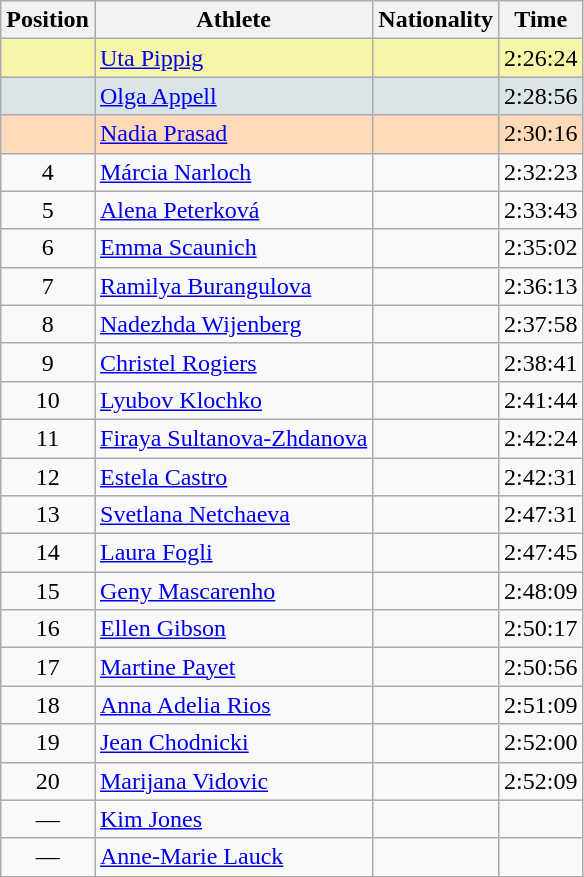<table class="wikitable sortable">
<tr>
<th>Position</th>
<th>Athlete</th>
<th>Nationality</th>
<th>Time</th>
</tr>
<tr bgcolor=#F7F6A8>
<td align=center></td>
<td><a href='#'>Uta Pippig</a></td>
<td></td>
<td>2:26:24</td>
</tr>
<tr bgcolor=#DCE5E5>
<td align=center></td>
<td><a href='#'>Olga Appell</a></td>
<td></td>
<td>2:28:56</td>
</tr>
<tr bgcolor=#FFDAB9>
<td align=center></td>
<td><a href='#'>Nadia Prasad</a></td>
<td></td>
<td>2:30:16</td>
</tr>
<tr>
<td align=center>4</td>
<td><a href='#'>Márcia Narloch</a></td>
<td></td>
<td>2:32:23</td>
</tr>
<tr>
<td align=center>5</td>
<td><a href='#'>Alena Peterková</a></td>
<td></td>
<td>2:33:43</td>
</tr>
<tr>
<td align=center>6</td>
<td><a href='#'>Emma Scaunich</a></td>
<td></td>
<td>2:35:02</td>
</tr>
<tr>
<td align=center>7</td>
<td><a href='#'>Ramilya Burangulova</a></td>
<td></td>
<td>2:36:13</td>
</tr>
<tr>
<td align=center>8</td>
<td><a href='#'>Nadezhda Wijenberg</a></td>
<td></td>
<td>2:37:58</td>
</tr>
<tr>
<td align=center>9</td>
<td><a href='#'>Christel Rogiers</a></td>
<td></td>
<td>2:38:41</td>
</tr>
<tr>
<td align=center>10</td>
<td><a href='#'>Lyubov Klochko</a></td>
<td></td>
<td>2:41:44</td>
</tr>
<tr>
<td align=center>11</td>
<td><a href='#'>Firaya Sultanova-Zhdanova</a></td>
<td></td>
<td>2:42:24</td>
</tr>
<tr>
<td align=center>12</td>
<td><a href='#'>Estela Castro</a></td>
<td></td>
<td>2:42:31</td>
</tr>
<tr>
<td align=center>13</td>
<td><a href='#'>Svetlana Netchaeva</a></td>
<td></td>
<td>2:47:31</td>
</tr>
<tr>
<td align=center>14</td>
<td><a href='#'>Laura Fogli</a></td>
<td></td>
<td>2:47:45</td>
</tr>
<tr>
<td align=center>15</td>
<td><a href='#'>Geny Mascarenho</a></td>
<td></td>
<td>2:48:09</td>
</tr>
<tr>
<td align=center>16</td>
<td><a href='#'>Ellen Gibson</a></td>
<td></td>
<td>2:50:17</td>
</tr>
<tr>
<td align=center>17</td>
<td><a href='#'>Martine Payet</a></td>
<td></td>
<td>2:50:56</td>
</tr>
<tr>
<td align=center>18</td>
<td><a href='#'>Anna Adelia Rios</a></td>
<td></td>
<td>2:51:09</td>
</tr>
<tr>
<td align=center>19</td>
<td><a href='#'>Jean Chodnicki</a></td>
<td></td>
<td>2:52:00</td>
</tr>
<tr>
<td align=center>20</td>
<td><a href='#'>Marijana Vidovic</a></td>
<td></td>
<td>2:52:09</td>
</tr>
<tr>
<td align=center>—</td>
<td><a href='#'>Kim Jones</a></td>
<td></td>
<td></td>
</tr>
<tr>
<td align=center>—</td>
<td><a href='#'>Anne-Marie Lauck</a></td>
<td></td>
<td></td>
</tr>
</table>
